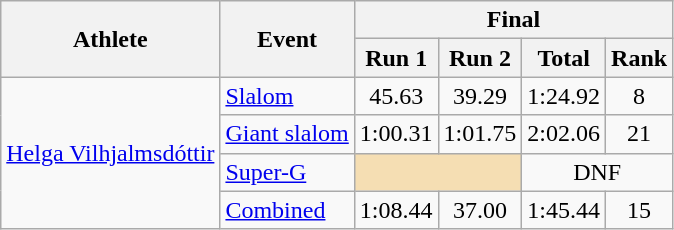<table class="wikitable">
<tr>
<th rowspan="2">Athlete</th>
<th rowspan="2">Event</th>
<th colspan="4">Final</th>
</tr>
<tr>
<th>Run 1</th>
<th>Run 2</th>
<th>Total</th>
<th>Rank</th>
</tr>
<tr>
<td rowspan=4><a href='#'>Helga Vilhjalmsdóttir</a></td>
<td><a href='#'>Slalom</a></td>
<td align="center">45.63</td>
<td align="center">39.29</td>
<td align="center">1:24.92</td>
<td align="center">8</td>
</tr>
<tr>
<td><a href='#'>Giant slalom</a></td>
<td align="center">1:00.31</td>
<td align="center">1:01.75</td>
<td align="center">2:02.06</td>
<td align="center">21</td>
</tr>
<tr>
<td><a href='#'>Super-G</a></td>
<td colspan=2 bgcolor="wheat"></td>
<td align="center" colspan=2>DNF</td>
</tr>
<tr>
<td><a href='#'>Combined</a></td>
<td align="center">1:08.44</td>
<td align="center">37.00</td>
<td align="center">1:45.44</td>
<td align="center">15</td>
</tr>
</table>
